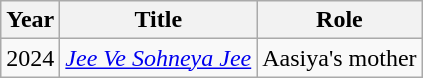<table class="wikitable sortable plainrowheaders">
<tr style="text-align:center;">
<th scope="col">Year</th>
<th scope="col">Title</th>
<th scope="col">Role</th>
</tr>
<tr>
<td>2024</td>
<td><em><a href='#'>Jee Ve Sohneya Jee</a></em></td>
<td>Aasiya's mother</td>
</tr>
</table>
